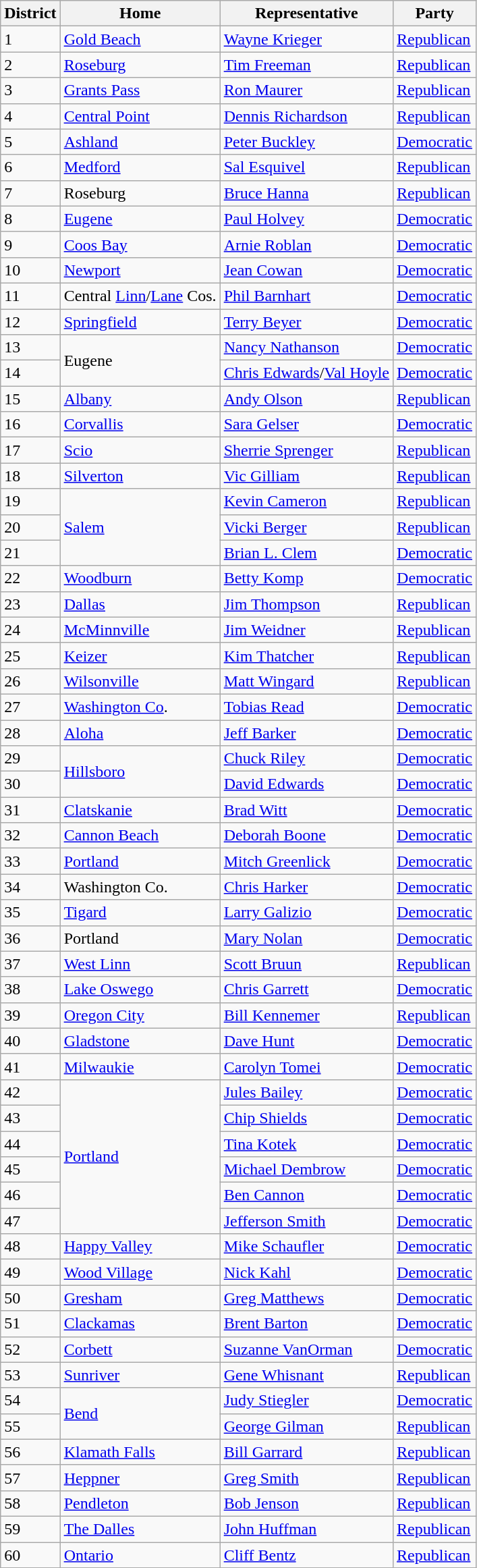<table class="wikitable">
<tr>
<th>District</th>
<th>Home</th>
<th>Representative</th>
<th>Party</th>
</tr>
<tr }>
<td>1</td>
<td><a href='#'>Gold Beach</a></td>
<td><a href='#'>Wayne Krieger</a></td>
<td><a href='#'>Republican</a></td>
</tr>
<tr>
<td>2</td>
<td><a href='#'>Roseburg</a></td>
<td><a href='#'>Tim Freeman</a></td>
<td><a href='#'>Republican</a></td>
</tr>
<tr>
<td>3</td>
<td><a href='#'>Grants Pass</a></td>
<td><a href='#'>Ron Maurer</a></td>
<td><a href='#'>Republican</a></td>
</tr>
<tr>
<td>4</td>
<td><a href='#'>Central Point</a></td>
<td><a href='#'>Dennis Richardson</a></td>
<td><a href='#'>Republican</a></td>
</tr>
<tr>
<td>5</td>
<td><a href='#'>Ashland</a></td>
<td><a href='#'>Peter Buckley</a></td>
<td><a href='#'>Democratic</a></td>
</tr>
<tr>
<td>6</td>
<td><a href='#'>Medford</a></td>
<td><a href='#'>Sal Esquivel</a></td>
<td><a href='#'>Republican</a></td>
</tr>
<tr>
<td>7</td>
<td>Roseburg</td>
<td><a href='#'>Bruce Hanna</a></td>
<td><a href='#'>Republican</a></td>
</tr>
<tr>
<td>8</td>
<td><a href='#'>Eugene</a></td>
<td><a href='#'>Paul Holvey</a></td>
<td><a href='#'>Democratic</a></td>
</tr>
<tr>
<td>9</td>
<td><a href='#'>Coos Bay</a></td>
<td><a href='#'>Arnie Roblan</a></td>
<td><a href='#'>Democratic</a></td>
</tr>
<tr>
<td>10</td>
<td><a href='#'>Newport</a></td>
<td><a href='#'>Jean Cowan</a></td>
<td><a href='#'>Democratic</a></td>
</tr>
<tr>
<td>11</td>
<td>Central <a href='#'>Linn</a>/<a href='#'>Lane</a> Cos.</td>
<td><a href='#'>Phil Barnhart</a></td>
<td><a href='#'>Democratic</a></td>
</tr>
<tr>
<td>12</td>
<td><a href='#'>Springfield</a></td>
<td><a href='#'>Terry Beyer</a></td>
<td><a href='#'>Democratic</a></td>
</tr>
<tr>
<td>13</td>
<td rowspan="2">Eugene</td>
<td><a href='#'>Nancy Nathanson</a></td>
<td><a href='#'>Democratic</a></td>
</tr>
<tr>
<td>14</td>
<td><a href='#'>Chris Edwards</a>/<a href='#'>Val Hoyle</a></td>
<td><a href='#'>Democratic</a></td>
</tr>
<tr>
<td>15</td>
<td><a href='#'>Albany</a></td>
<td><a href='#'>Andy Olson</a></td>
<td><a href='#'>Republican</a></td>
</tr>
<tr>
<td>16</td>
<td><a href='#'>Corvallis</a></td>
<td><a href='#'>Sara Gelser</a></td>
<td><a href='#'>Democratic</a></td>
</tr>
<tr>
<td>17</td>
<td><a href='#'>Scio</a></td>
<td><a href='#'>Sherrie Sprenger</a></td>
<td><a href='#'>Republican</a></td>
</tr>
<tr>
<td>18</td>
<td><a href='#'>Silverton</a></td>
<td><a href='#'>Vic Gilliam</a></td>
<td><a href='#'>Republican</a></td>
</tr>
<tr>
<td>19</td>
<td rowspan="3"><a href='#'>Salem</a></td>
<td><a href='#'>Kevin Cameron</a></td>
<td><a href='#'>Republican</a></td>
</tr>
<tr>
<td>20</td>
<td><a href='#'>Vicki Berger</a></td>
<td><a href='#'>Republican</a></td>
</tr>
<tr>
<td>21</td>
<td><a href='#'>Brian L. Clem</a></td>
<td><a href='#'>Democratic</a></td>
</tr>
<tr>
<td>22</td>
<td><a href='#'>Woodburn</a></td>
<td><a href='#'>Betty Komp</a></td>
<td><a href='#'>Democratic</a></td>
</tr>
<tr>
<td>23</td>
<td><a href='#'>Dallas</a></td>
<td><a href='#'>Jim Thompson</a></td>
<td><a href='#'>Republican</a></td>
</tr>
<tr>
<td>24</td>
<td><a href='#'>McMinnville</a></td>
<td><a href='#'>Jim Weidner</a></td>
<td><a href='#'>Republican</a></td>
</tr>
<tr>
<td>25</td>
<td><a href='#'>Keizer</a></td>
<td><a href='#'>Kim Thatcher</a></td>
<td><a href='#'>Republican</a></td>
</tr>
<tr>
<td>26</td>
<td><a href='#'>Wilsonville</a></td>
<td><a href='#'>Matt Wingard</a></td>
<td><a href='#'>Republican</a></td>
</tr>
<tr>
<td>27</td>
<td><a href='#'>Washington Co</a>.</td>
<td><a href='#'>Tobias Read</a></td>
<td><a href='#'>Democratic</a></td>
</tr>
<tr>
<td>28</td>
<td><a href='#'>Aloha</a></td>
<td><a href='#'>Jeff Barker</a></td>
<td><a href='#'>Democratic</a></td>
</tr>
<tr>
<td>29</td>
<td rowspan="2"><a href='#'>Hillsboro</a></td>
<td><a href='#'>Chuck Riley</a></td>
<td><a href='#'>Democratic</a></td>
</tr>
<tr>
<td>30</td>
<td><a href='#'>David Edwards</a></td>
<td><a href='#'>Democratic</a></td>
</tr>
<tr>
<td>31</td>
<td><a href='#'>Clatskanie</a></td>
<td><a href='#'>Brad Witt</a></td>
<td><a href='#'>Democratic</a></td>
</tr>
<tr>
<td>32</td>
<td><a href='#'>Cannon Beach</a></td>
<td><a href='#'>Deborah Boone</a></td>
<td><a href='#'>Democratic</a></td>
</tr>
<tr>
<td>33</td>
<td><a href='#'>Portland</a></td>
<td><a href='#'>Mitch Greenlick</a></td>
<td><a href='#'>Democratic</a></td>
</tr>
<tr>
<td>34</td>
<td>Washington Co.</td>
<td><a href='#'>Chris Harker</a></td>
<td><a href='#'>Democratic</a></td>
</tr>
<tr>
<td>35</td>
<td><a href='#'>Tigard</a></td>
<td><a href='#'>Larry Galizio</a></td>
<td><a href='#'>Democratic</a></td>
</tr>
<tr>
<td>36</td>
<td>Portland</td>
<td><a href='#'>Mary Nolan</a></td>
<td><a href='#'>Democratic</a></td>
</tr>
<tr>
<td>37</td>
<td><a href='#'>West Linn</a></td>
<td><a href='#'>Scott Bruun</a></td>
<td><a href='#'>Republican</a></td>
</tr>
<tr>
<td>38</td>
<td><a href='#'>Lake Oswego</a></td>
<td><a href='#'>Chris Garrett</a></td>
<td><a href='#'>Democratic</a></td>
</tr>
<tr>
<td>39</td>
<td><a href='#'>Oregon City</a></td>
<td><a href='#'>Bill Kennemer</a></td>
<td><a href='#'>Republican</a></td>
</tr>
<tr>
<td>40</td>
<td><a href='#'>Gladstone</a></td>
<td><a href='#'>Dave Hunt</a></td>
<td><a href='#'>Democratic</a></td>
</tr>
<tr>
<td>41</td>
<td><a href='#'>Milwaukie</a></td>
<td><a href='#'>Carolyn Tomei</a></td>
<td><a href='#'>Democratic</a></td>
</tr>
<tr>
<td>42</td>
<td rowspan="6"><a href='#'>Portland</a></td>
<td><a href='#'>Jules Bailey</a></td>
<td><a href='#'>Democratic</a></td>
</tr>
<tr>
<td>43</td>
<td><a href='#'>Chip Shields</a></td>
<td><a href='#'>Democratic</a></td>
</tr>
<tr>
<td>44</td>
<td><a href='#'>Tina Kotek</a></td>
<td><a href='#'>Democratic</a></td>
</tr>
<tr>
<td>45</td>
<td><a href='#'>Michael Dembrow</a></td>
<td><a href='#'>Democratic</a></td>
</tr>
<tr>
<td>46</td>
<td><a href='#'>Ben Cannon</a></td>
<td><a href='#'>Democratic</a></td>
</tr>
<tr>
<td>47</td>
<td><a href='#'>Jefferson Smith</a></td>
<td><a href='#'>Democratic</a></td>
</tr>
<tr>
<td>48</td>
<td><a href='#'>Happy Valley</a></td>
<td><a href='#'>Mike Schaufler</a></td>
<td><a href='#'>Democratic</a></td>
</tr>
<tr>
<td>49</td>
<td><a href='#'>Wood Village</a></td>
<td><a href='#'>Nick Kahl</a></td>
<td><a href='#'>Democratic</a></td>
</tr>
<tr>
<td>50</td>
<td><a href='#'>Gresham</a></td>
<td><a href='#'>Greg Matthews</a></td>
<td><a href='#'>Democratic</a></td>
</tr>
<tr>
<td>51</td>
<td><a href='#'>Clackamas</a></td>
<td><a href='#'>Brent Barton</a></td>
<td><a href='#'>Democratic</a></td>
</tr>
<tr>
<td>52</td>
<td><a href='#'>Corbett</a></td>
<td><a href='#'>Suzanne VanOrman</a></td>
<td><a href='#'>Democratic</a></td>
</tr>
<tr>
<td>53</td>
<td><a href='#'>Sunriver</a></td>
<td><a href='#'>Gene Whisnant</a></td>
<td><a href='#'>Republican</a></td>
</tr>
<tr>
<td>54</td>
<td rowspan="2"><a href='#'>Bend</a></td>
<td><a href='#'>Judy Stiegler</a></td>
<td><a href='#'>Democratic</a></td>
</tr>
<tr>
<td>55</td>
<td><a href='#'>George Gilman</a></td>
<td><a href='#'>Republican</a></td>
</tr>
<tr>
<td>56</td>
<td><a href='#'>Klamath Falls</a></td>
<td><a href='#'>Bill Garrard</a></td>
<td><a href='#'>Republican</a></td>
</tr>
<tr>
<td>57</td>
<td><a href='#'>Heppner</a></td>
<td><a href='#'>Greg Smith</a></td>
<td><a href='#'>Republican</a></td>
</tr>
<tr>
<td>58</td>
<td><a href='#'>Pendleton</a></td>
<td><a href='#'>Bob Jenson</a></td>
<td><a href='#'>Republican</a></td>
</tr>
<tr>
<td>59</td>
<td><a href='#'>The Dalles</a></td>
<td><a href='#'>John Huffman</a></td>
<td><a href='#'>Republican</a></td>
</tr>
<tr>
<td>60</td>
<td><a href='#'>Ontario</a></td>
<td><a href='#'>Cliff Bentz</a></td>
<td><a href='#'>Republican</a></td>
</tr>
</table>
